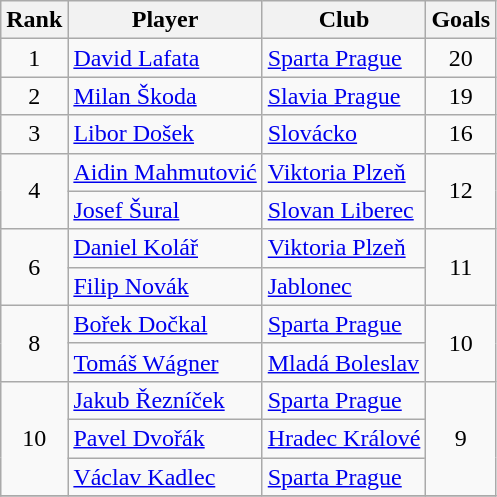<table class="wikitable" style="text-align:center">
<tr>
<th>Rank</th>
<th>Player</th>
<th>Club</th>
<th>Goals</th>
</tr>
<tr>
<td>1</td>
<td align="left"> <a href='#'>David Lafata</a></td>
<td align="left"><a href='#'>Sparta Prague</a></td>
<td>20</td>
</tr>
<tr>
<td>2</td>
<td align="left"> <a href='#'>Milan Škoda</a></td>
<td align="left"><a href='#'>Slavia Prague</a></td>
<td>19</td>
</tr>
<tr>
<td>3</td>
<td align="left"> <a href='#'>Libor Došek</a></td>
<td align="left"><a href='#'>Slovácko</a></td>
<td>16</td>
</tr>
<tr>
<td rowspan="2">4</td>
<td align="left"> <a href='#'>Aidin Mahmutović</a></td>
<td align="left"><a href='#'>Viktoria Plzeň</a></td>
<td rowspan="2">12</td>
</tr>
<tr>
<td align="left"> <a href='#'>Josef Šural</a></td>
<td align="left"><a href='#'>Slovan Liberec</a></td>
</tr>
<tr>
<td rowspan="2">6</td>
<td align="left"> <a href='#'>Daniel Kolář</a></td>
<td align="left"><a href='#'>Viktoria Plzeň</a></td>
<td rowspan="2">11</td>
</tr>
<tr>
<td align="left"> <a href='#'>Filip Novák</a></td>
<td align="left"><a href='#'>Jablonec</a></td>
</tr>
<tr>
<td rowspan="2">8</td>
<td align="left"> <a href='#'>Bořek Dočkal</a></td>
<td align="left"><a href='#'>Sparta Prague</a></td>
<td rowspan="2">10</td>
</tr>
<tr>
<td align="left"> <a href='#'>Tomáš Wágner</a></td>
<td align="left"><a href='#'>Mladá Boleslav</a></td>
</tr>
<tr>
<td rowspan="3">10</td>
<td align="left"> <a href='#'>Jakub Řezníček</a></td>
<td align="left"><a href='#'>Sparta Prague</a></td>
<td rowspan="3">9</td>
</tr>
<tr>
<td align="left"> <a href='#'>Pavel Dvořák</a></td>
<td align="left"><a href='#'>Hradec Králové</a></td>
</tr>
<tr>
<td align="left"> <a href='#'>Václav Kadlec</a></td>
<td align="left"><a href='#'>Sparta Prague</a></td>
</tr>
<tr>
</tr>
</table>
